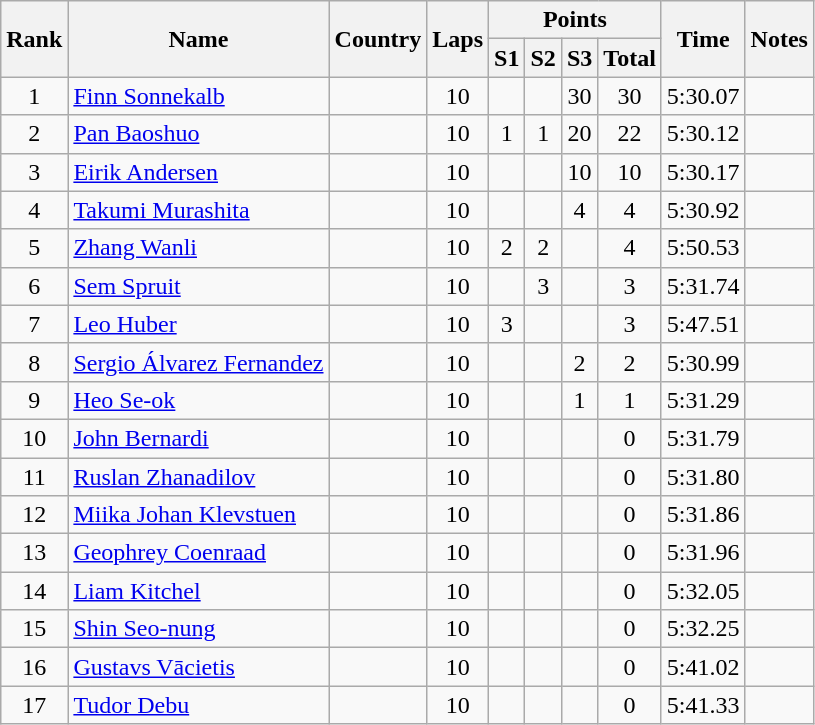<table class="wikitable sortable" style="text-align:center">
<tr>
<th rowspan=2>Rank</th>
<th rowspan="2">Name</th>
<th rowspan="2">Country</th>
<th rowspan="2">Laps</th>
<th colspan=4>Points</th>
<th rowspan=2>Time</th>
<th rowspan=2>Notes</th>
</tr>
<tr>
<th class=unsortable>S1</th>
<th class=unsortable>S2</th>
<th class=unsortable>S3</th>
<th>Total</th>
</tr>
<tr>
<td>1</td>
<td align=left><a href='#'>Finn Sonnekalb</a></td>
<td align=left></td>
<td>10</td>
<td></td>
<td></td>
<td>30</td>
<td>30</td>
<td>5:30.07</td>
<td></td>
</tr>
<tr>
<td>2</td>
<td align=left><a href='#'>Pan Baoshuo</a></td>
<td align=left></td>
<td>10</td>
<td>1</td>
<td>1</td>
<td>20</td>
<td>22</td>
<td>5:30.12</td>
<td></td>
</tr>
<tr>
<td>3</td>
<td align=left><a href='#'>Eirik Andersen</a></td>
<td align=left></td>
<td>10</td>
<td></td>
<td></td>
<td>10</td>
<td>10</td>
<td>5:30.17</td>
<td></td>
</tr>
<tr>
<td>4</td>
<td align=left><a href='#'>Takumi Murashita</a></td>
<td align=left></td>
<td>10</td>
<td></td>
<td></td>
<td>4</td>
<td>4</td>
<td>5:30.92</td>
<td></td>
</tr>
<tr>
<td>5</td>
<td align=left><a href='#'>Zhang Wanli</a></td>
<td align=left></td>
<td>10</td>
<td>2</td>
<td>2</td>
<td></td>
<td>4</td>
<td>5:50.53</td>
<td></td>
</tr>
<tr>
<td>6</td>
<td align=left><a href='#'>Sem Spruit</a></td>
<td align=left></td>
<td>10</td>
<td></td>
<td>3</td>
<td></td>
<td>3</td>
<td>5:31.74</td>
<td></td>
</tr>
<tr>
<td>7</td>
<td align=left><a href='#'>Leo Huber</a></td>
<td align=left></td>
<td>10</td>
<td>3</td>
<td></td>
<td></td>
<td>3</td>
<td>5:47.51</td>
<td></td>
</tr>
<tr>
<td>8</td>
<td align=left><a href='#'>Sergio Álvarez Fernandez</a></td>
<td align=left></td>
<td>10</td>
<td></td>
<td></td>
<td>2</td>
<td>2</td>
<td>5:30.99</td>
<td></td>
</tr>
<tr>
<td>9</td>
<td align=left><a href='#'>Heo Se-ok</a></td>
<td align=left></td>
<td>10</td>
<td></td>
<td></td>
<td>1</td>
<td>1</td>
<td>5:31.29</td>
<td></td>
</tr>
<tr>
<td>10</td>
<td align=left><a href='#'>John Bernardi</a></td>
<td align=left></td>
<td>10</td>
<td></td>
<td></td>
<td></td>
<td>0</td>
<td>5:31.79</td>
<td></td>
</tr>
<tr>
<td>11</td>
<td align=left><a href='#'>Ruslan Zhanadilov</a></td>
<td align=left></td>
<td>10</td>
<td></td>
<td></td>
<td></td>
<td>0</td>
<td>5:31.80</td>
<td></td>
</tr>
<tr>
<td>12</td>
<td align=left><a href='#'>Miika Johan Klevstuen</a></td>
<td align=left></td>
<td>10</td>
<td></td>
<td></td>
<td></td>
<td>0</td>
<td>5:31.86</td>
<td></td>
</tr>
<tr>
<td>13</td>
<td align=left><a href='#'>Geophrey Coenraad</a></td>
<td align=left></td>
<td>10</td>
<td></td>
<td></td>
<td></td>
<td>0</td>
<td>5:31.96</td>
<td></td>
</tr>
<tr>
<td>14</td>
<td align=left><a href='#'>Liam Kitchel</a></td>
<td align=left></td>
<td>10</td>
<td></td>
<td></td>
<td></td>
<td>0</td>
<td>5:32.05</td>
<td></td>
</tr>
<tr>
<td>15</td>
<td align=left><a href='#'>Shin Seo-nung</a></td>
<td align=left></td>
<td>10</td>
<td></td>
<td></td>
<td></td>
<td>0</td>
<td>5:32.25</td>
<td></td>
</tr>
<tr>
<td>16</td>
<td align=left><a href='#'>Gustavs Vācietis</a></td>
<td align=left></td>
<td>10</td>
<td></td>
<td></td>
<td></td>
<td>0</td>
<td>5:41.02</td>
<td></td>
</tr>
<tr>
<td>17</td>
<td align=left><a href='#'>Tudor Debu</a></td>
<td align=left></td>
<td>10</td>
<td></td>
<td></td>
<td></td>
<td>0</td>
<td>5:41.33</td>
<td></td>
</tr>
</table>
